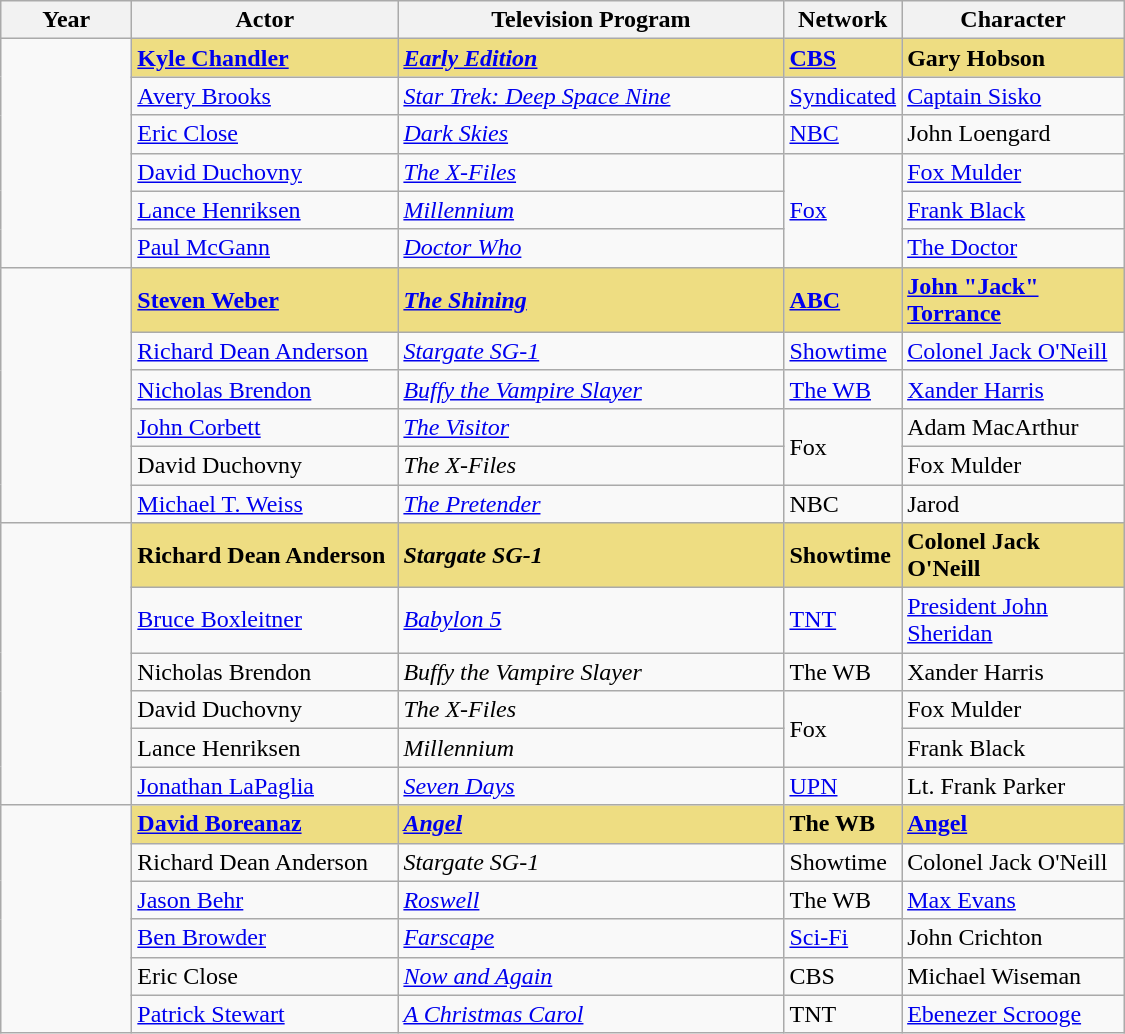<table class="wikitable" width="750px" border="1" cellpadding="5" cellspacing="0" align="centre">
<tr>
<th width="80px">Year</th>
<th width="170px">Actor</th>
<th width="250px">Television Program</th>
<th>Network</th>
<th>Character</th>
</tr>
<tr>
<td rowspan=6></td>
<td style="background:#EEDD82"><strong><a href='#'>Kyle Chandler</a></strong></td>
<td style="background:#EEDD82"><strong><em><a href='#'>Early Edition</a></em></strong></td>
<td style="background:#EEDD82"><strong><a href='#'>CBS</a></strong></td>
<td style="background:#EEDD82"><strong>Gary Hobson</strong></td>
</tr>
<tr>
<td><a href='#'>Avery Brooks</a></td>
<td><em><a href='#'>Star Trek: Deep Space Nine</a></em></td>
<td><a href='#'>Syndicated</a></td>
<td><a href='#'>Captain Sisko</a></td>
</tr>
<tr>
<td><a href='#'>Eric Close</a></td>
<td><em><a href='#'>Dark Skies</a></em></td>
<td><a href='#'>NBC</a></td>
<td>John Loengard</td>
</tr>
<tr>
<td><a href='#'>David Duchovny</a></td>
<td><em><a href='#'>The X-Files</a></em></td>
<td rowspan="3"><a href='#'>Fox</a></td>
<td><a href='#'>Fox Mulder</a></td>
</tr>
<tr>
<td><a href='#'>Lance Henriksen</a></td>
<td><em><a href='#'>Millennium</a></em></td>
<td><a href='#'>Frank Black</a></td>
</tr>
<tr>
<td><a href='#'>Paul McGann</a></td>
<td><em><a href='#'>Doctor Who</a></em></td>
<td><a href='#'>The Doctor</a></td>
</tr>
<tr>
<td rowspan=6></td>
<td style="background:#EEDD82"><strong><a href='#'>Steven Weber</a></strong></td>
<td style="background:#EEDD82"><strong><em><a href='#'>The Shining</a></em></strong></td>
<td style="background:#EEDD82"><strong><a href='#'>ABC</a></strong></td>
<td style="background:#EEDD82"><strong><a href='#'>John "Jack" Torrance</a></strong></td>
</tr>
<tr>
<td><a href='#'>Richard Dean Anderson</a></td>
<td><em><a href='#'>Stargate SG-1</a></em></td>
<td><a href='#'>Showtime</a></td>
<td><a href='#'>Colonel Jack O'Neill</a></td>
</tr>
<tr>
<td><a href='#'>Nicholas Brendon</a></td>
<td><em><a href='#'>Buffy the Vampire Slayer</a></em></td>
<td><a href='#'>The WB</a></td>
<td><a href='#'>Xander Harris</a></td>
</tr>
<tr>
<td><a href='#'>John Corbett</a></td>
<td><em><a href='#'>The Visitor</a></em></td>
<td rowspan="2">Fox</td>
<td>Adam MacArthur</td>
</tr>
<tr>
<td>David Duchovny</td>
<td><em>The X-Files</em></td>
<td>Fox Mulder</td>
</tr>
<tr>
<td><a href='#'>Michael T. Weiss</a></td>
<td><em><a href='#'>The Pretender</a></em></td>
<td>NBC</td>
<td>Jarod</td>
</tr>
<tr>
<td rowspan=6></td>
<td style="background:#EEDD82"><strong>Richard Dean Anderson</strong></td>
<td style="background:#EEDD82"><strong><em>Stargate SG-1</em></strong></td>
<td style="background:#EEDD82"><strong>Showtime</strong></td>
<td style="background:#EEDD82"><strong>Colonel Jack O'Neill</strong></td>
</tr>
<tr>
<td><a href='#'>Bruce Boxleitner</a></td>
<td><em><a href='#'>Babylon 5</a></em></td>
<td><a href='#'>TNT</a></td>
<td><a href='#'>President John Sheridan</a></td>
</tr>
<tr>
<td>Nicholas Brendon</td>
<td><em>Buffy the Vampire Slayer</em></td>
<td>The WB</td>
<td>Xander Harris</td>
</tr>
<tr>
<td>David Duchovny</td>
<td><em>The X-Files</em></td>
<td rowspan="2">Fox</td>
<td>Fox Mulder</td>
</tr>
<tr>
<td>Lance Henriksen</td>
<td><em>Millennium</em></td>
<td>Frank Black</td>
</tr>
<tr>
<td><a href='#'>Jonathan LaPaglia</a></td>
<td><em><a href='#'>Seven Days</a></em></td>
<td><a href='#'>UPN</a></td>
<td>Lt. Frank Parker</td>
</tr>
<tr>
<td rowspan=6></td>
<td style="background:#EEDD82"><strong><a href='#'>David Boreanaz</a></strong></td>
<td style="background:#EEDD82"><strong><em><a href='#'>Angel</a></em></strong></td>
<td style="background:#EEDD82"><strong>The WB</strong></td>
<td style="background:#EEDD82"><strong><a href='#'>Angel</a></strong></td>
</tr>
<tr>
<td>Richard Dean Anderson</td>
<td><em>Stargate SG-1</em></td>
<td>Showtime</td>
<td>Colonel Jack O'Neill</td>
</tr>
<tr>
<td><a href='#'>Jason Behr</a></td>
<td><em><a href='#'>Roswell</a></em></td>
<td>The WB</td>
<td><a href='#'>Max Evans</a></td>
</tr>
<tr>
<td><a href='#'>Ben Browder</a></td>
<td><em><a href='#'>Farscape</a></em></td>
<td><a href='#'>Sci-Fi</a></td>
<td>John Crichton</td>
</tr>
<tr>
<td>Eric Close</td>
<td><em><a href='#'>Now and Again</a></em></td>
<td>CBS</td>
<td>Michael Wiseman</td>
</tr>
<tr>
<td><a href='#'>Patrick Stewart</a></td>
<td><em><a href='#'>A Christmas Carol</a></em></td>
<td>TNT</td>
<td><a href='#'>Ebenezer Scrooge</a></td>
</tr>
</table>
